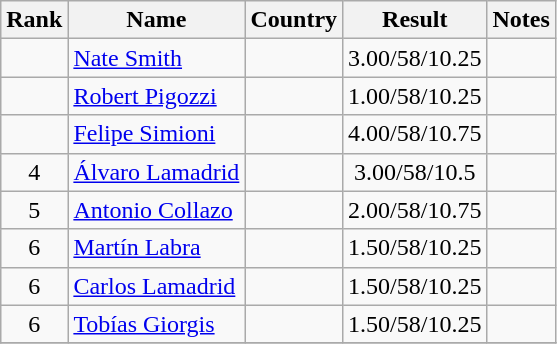<table class="wikitable sortable" style="text-align:center;">
<tr>
<th>Rank</th>
<th>Name</th>
<th>Country</th>
<th>Result</th>
<th>Notes</th>
</tr>
<tr>
<td></td>
<td align=left><a href='#'>Nate Smith</a></td>
<td align=left></td>
<td>3.00/58/10.25</td>
<td></td>
</tr>
<tr>
<td></td>
<td align=left><a href='#'>Robert Pigozzi</a></td>
<td align=left></td>
<td>1.00/58/10.25</td>
<td></td>
</tr>
<tr>
<td></td>
<td align=left><a href='#'>Felipe Simioni</a></td>
<td align=left></td>
<td>4.00/58/10.75</td>
<td></td>
</tr>
<tr>
<td>4</td>
<td align=left><a href='#'>Álvaro Lamadrid</a></td>
<td align=left></td>
<td>3.00/58/10.5</td>
<td></td>
</tr>
<tr>
<td>5</td>
<td align=left><a href='#'>Antonio Collazo</a></td>
<td align=left></td>
<td>2.00/58/10.75</td>
<td></td>
</tr>
<tr>
<td>6</td>
<td align=left><a href='#'>Martín Labra</a></td>
<td align=left></td>
<td>1.50/58/10.25</td>
<td></td>
</tr>
<tr>
<td>6</td>
<td align=left><a href='#'>Carlos Lamadrid</a></td>
<td align=left></td>
<td>1.50/58/10.25</td>
<td></td>
</tr>
<tr>
<td>6</td>
<td align=left><a href='#'>Tobías Giorgis</a></td>
<td align=left></td>
<td>1.50/58/10.25</td>
<td></td>
</tr>
<tr>
</tr>
</table>
